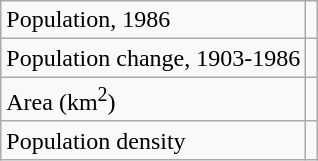<table class="wikitable">
<tr>
<td>Population, 1986</td>
<td></td>
</tr>
<tr>
<td>Population change, 1903-1986</td>
<td></td>
</tr>
<tr>
<td>Area (km<sup>2</sup>)</td>
<td></td>
</tr>
<tr>
<td>Population density</td>
</tr>
</table>
